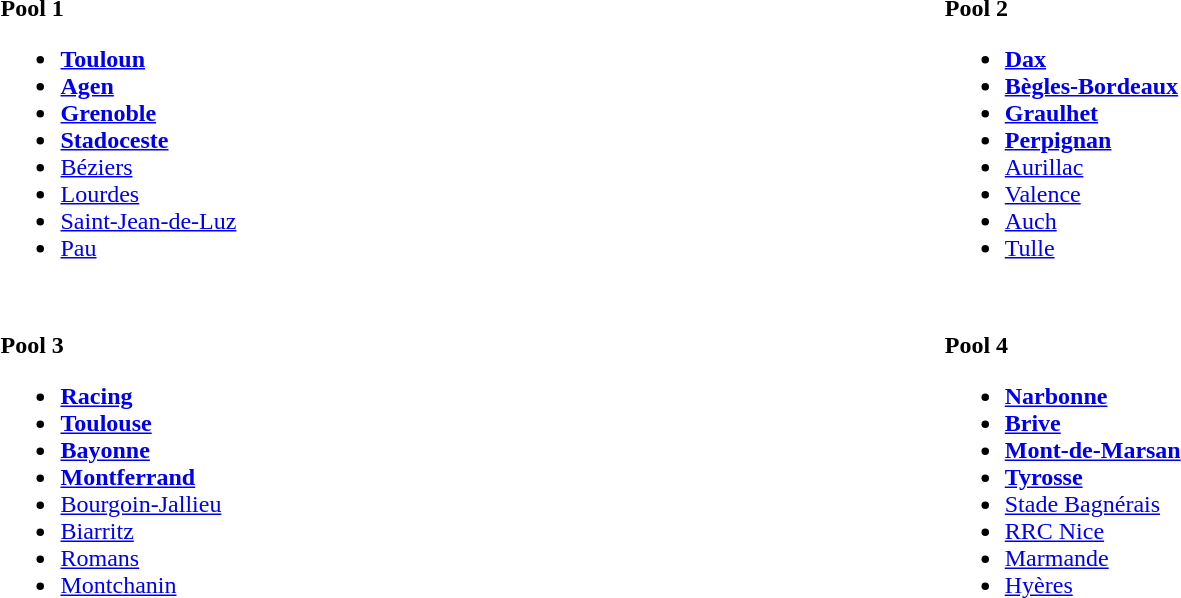<table width="100%" align="center" border="0" cellpadding="4" cellspacing="5">
<tr valign="top" align="left">
<td width="50%"><br><strong> Pool 1 </strong><ul><li><strong><a href='#'>Touloun</a></strong></li><li><strong><a href='#'>Agen</a></strong></li><li><strong><a href='#'>Grenoble</a></strong></li><li><strong><a href='#'>Stadoceste</a></strong></li><li><a href='#'>Béziers</a></li><li><a href='#'>Lourdes</a></li><li><a href='#'>Saint-Jean-de-Luz</a></li><li><a href='#'>Pau</a></li></ul></td>
<td width="50%"><br><strong> Pool 2 </strong><ul><li><strong><a href='#'>Dax</a></strong></li><li><strong><a href='#'>Bègles-Bordeaux</a></strong></li><li><strong><a href='#'>Graulhet</a></strong></li><li><strong><a href='#'>Perpignan</a></strong></li><li><a href='#'>Aurillac</a></li><li><a href='#'>Valence</a></li><li><a href='#'>Auch</a></li><li><a href='#'>Tulle</a></li></ul></td>
</tr>
<tr valign="top" align="left">
<td width="50%"><br><strong> Pool 3 </strong><ul><li><strong><a href='#'>Racing</a></strong></li><li><strong><a href='#'>Toulouse</a></strong></li><li><strong><a href='#'>Bayonne</a></strong></li><li><strong><a href='#'>Montferrand</a></strong></li><li><a href='#'>Bourgoin-Jallieu</a></li><li><a href='#'>Biarritz</a></li><li><a href='#'>Romans</a></li><li><a href='#'>Montchanin</a></li></ul></td>
<td width="50%"><br><strong> Pool 4 </strong><ul><li><strong><a href='#'>Narbonne</a></strong></li><li><strong><a href='#'>Brive</a></strong></li><li><strong><a href='#'>Mont-de-Marsan</a></strong></li><li><strong><a href='#'>Tyrosse</a></strong></li><li><a href='#'>Stade Bagnérais</a></li><li><a href='#'>RRC Nice</a></li><li><a href='#'>Marmande</a></li><li><a href='#'>Hyères</a></li></ul></td>
</tr>
</table>
